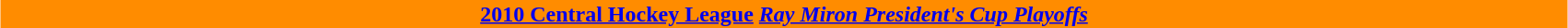<table class="toccolours" width=90% style="clear:both; margin:1.5em auto; text-align:center;">
<tr>
<th colspan=11 style="background:#FF8C00; color:white"><a href='#'><span>2010 Central Hockey League</span></a> <a href='#'><span><em>Ray Miron President's Cup Playoffs</em></span></a></th>
</tr>
</table>
